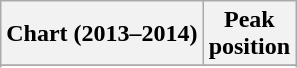<table class="wikitable sortable">
<tr>
<th align="left">Chart (2013–2014)</th>
<th align="center">Peak<br>position</th>
</tr>
<tr>
</tr>
<tr>
</tr>
<tr>
</tr>
<tr>
</tr>
<tr>
</tr>
</table>
